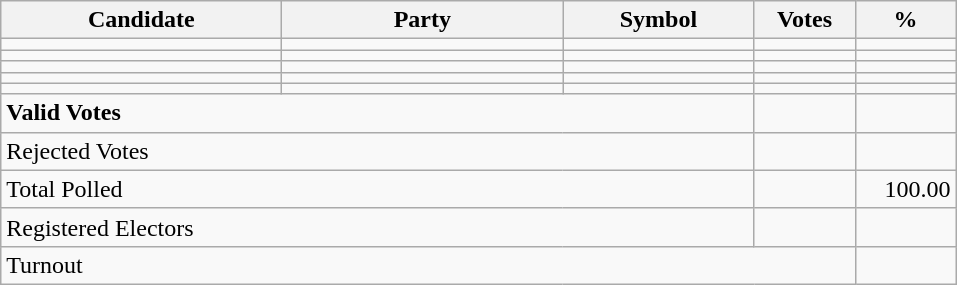<table class="wikitable" border="1" style="text-align:right;">
<tr>
<th align=left width="180">Candidate</th>
<th align=left width="180">Party</th>
<th align=left width="120">Symbol</th>
<th align=left width="60">Votes</th>
<th align=left width="60">%</th>
</tr>
<tr>
<td align=left></td>
<td align=left></td>
<td align=left></td>
<td align=right></td>
<td align=right></td>
</tr>
<tr>
<td align=left></td>
<td align=left></td>
<td align=left></td>
<td align=right></td>
<td align=right></td>
</tr>
<tr>
<td align=left></td>
<td align=left></td>
<td align=left></td>
<td align=right></td>
<td align=right></td>
</tr>
<tr>
<td align=left></td>
<td align=left></td>
<td align=left></td>
<td align=right></td>
<td align=right></td>
</tr>
<tr>
<td align=left></td>
<td align=left></td>
<td align=left></td>
<td align=right></td>
<td align=right></td>
</tr>
<tr>
<td align=left colspan=3><strong>Valid Votes</strong></td>
<td align=right><strong> </strong></td>
<td align=right><strong> </strong></td>
</tr>
<tr>
<td align=left colspan=3>Rejected Votes</td>
<td align=right></td>
<td align=right></td>
</tr>
<tr>
<td align=left colspan=3>Total Polled</td>
<td align=right></td>
<td align=right>100.00</td>
</tr>
<tr>
<td align=left colspan=3>Registered Electors</td>
<td align=right></td>
<td></td>
</tr>
<tr>
<td align=left colspan=4>Turnout</td>
<td align=right></td>
</tr>
</table>
